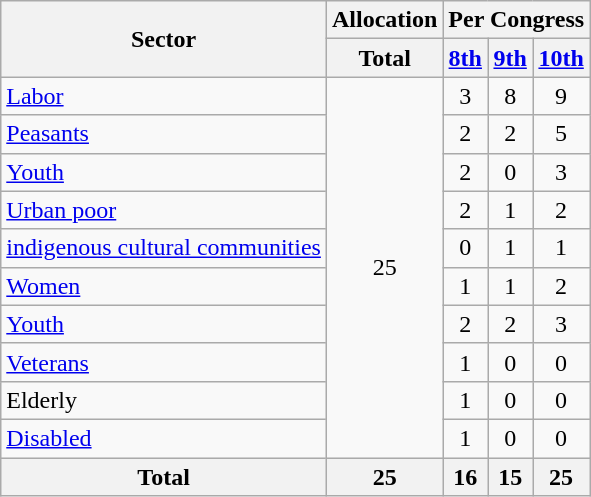<table class="wikitable" style="text-align:center;">
<tr>
<th rowspan="2">Sector</th>
<th>Allocation</th>
<th colspan="3">Per Congress</th>
</tr>
<tr>
<th>Total</th>
<th><a href='#'>8th</a></th>
<th><a href='#'>9th</a></th>
<th><a href='#'>10th</a></th>
</tr>
<tr>
<td align=left><a href='#'>Labor</a></td>
<td rowspan="10">25</td>
<td>3</td>
<td>8</td>
<td>9</td>
</tr>
<tr>
<td align=left><a href='#'>Peasants</a></td>
<td>2</td>
<td>2</td>
<td>5</td>
</tr>
<tr>
<td align=left><a href='#'>Youth</a></td>
<td>2</td>
<td>0</td>
<td>3</td>
</tr>
<tr>
<td align=left><a href='#'>Urban poor</a></td>
<td>2</td>
<td>1</td>
<td>2</td>
</tr>
<tr>
<td align=left><a href='#'>indigenous cultural communities</a></td>
<td>0</td>
<td>1</td>
<td>1</td>
</tr>
<tr>
<td align=left><a href='#'>Women</a></td>
<td>1</td>
<td>1</td>
<td>2</td>
</tr>
<tr>
<td align=left><a href='#'>Youth</a></td>
<td>2</td>
<td>2</td>
<td>3</td>
</tr>
<tr>
<td align=left><a href='#'>Veterans</a></td>
<td>1</td>
<td>0</td>
<td>0</td>
</tr>
<tr>
<td align=left>Elderly</td>
<td>1</td>
<td>0</td>
<td>0</td>
</tr>
<tr>
<td align=left><a href='#'>Disabled</a></td>
<td>1</td>
<td>0</td>
<td>0</td>
</tr>
<tr>
<th>Total</th>
<th>25</th>
<th>16</th>
<th>15</th>
<th>25</th>
</tr>
</table>
